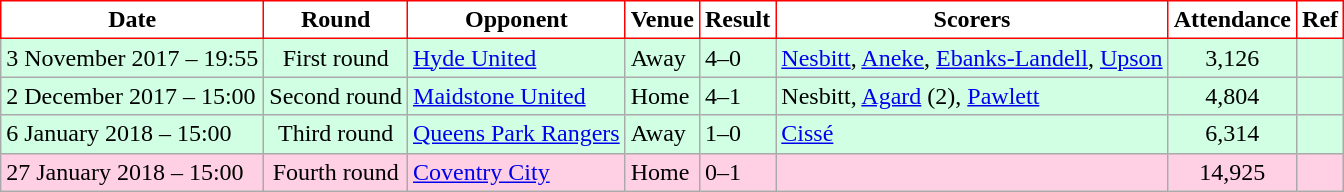<table class="wikitable">
<tr>
<th style="background:#FFFFFF; color:black; border:1px solid red;">Date</th>
<th style="background:#FFFFFF; color:black; border:1px solid red;">Round</th>
<th style="background:#FFFFFF; color:black; border:1px solid red;">Opponent</th>
<th style="background:#FFFFFF; color:black; border:1px solid red;">Venue</th>
<th style="background:#FFFFFF; color:black; border:1px solid red;">Result</th>
<th style="background:#FFFFFF; color:black; border:1px solid red;">Scorers</th>
<th style="background:#FFFFFF; color:black; border:1px solid red;">Attendance</th>
<th style="background:#FFFFFF; color:black; border:1px solid red;">Ref</th>
</tr>
<tr bgcolor = "#d0ffe3">
<td>3 November 2017 – 19:55</td>
<td align="center">First round</td>
<td><a href='#'>Hyde United</a></td>
<td>Away</td>
<td>4–0</td>
<td><a href='#'>Nesbitt</a>, <a href='#'>Aneke</a>, <a href='#'>Ebanks-Landell</a>, <a href='#'>Upson</a></td>
<td align="center">3,126</td>
<td></td>
</tr>
<tr bgcolor = "#d0ffe3">
<td>2 December 2017 – 15:00</td>
<td align="center">Second round</td>
<td><a href='#'>Maidstone United</a></td>
<td>Home</td>
<td>4–1</td>
<td>Nesbitt, <a href='#'>Agard</a> (2), <a href='#'>Pawlett</a></td>
<td align="center">4,804</td>
<td></td>
</tr>
<tr bgcolor = "#d0ffe3">
<td>6 January 2018 – 15:00</td>
<td align="center">Third round</td>
<td><a href='#'>Queens Park Rangers</a></td>
<td>Away</td>
<td>1–0</td>
<td><a href='#'>Cissé</a></td>
<td align="center">6,314</td>
<td></td>
</tr>
<tr bgcolor = "#ffd0e3">
<td>27 January 2018 – 15:00</td>
<td align="center">Fourth round</td>
<td><a href='#'>Coventry City</a></td>
<td>Home</td>
<td>0–1</td>
<td> </td>
<td align="center">14,925</td>
<td></td>
</tr>
</table>
